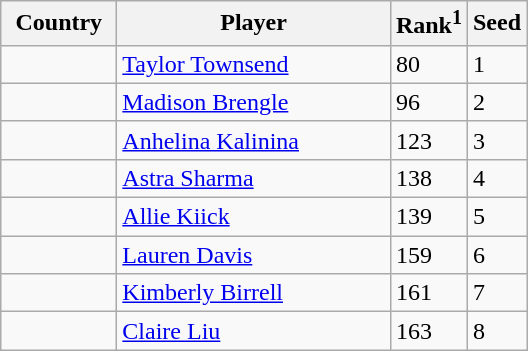<table class="sortable wikitable">
<tr>
<th width="70">Country</th>
<th width="175">Player</th>
<th>Rank<sup>1</sup></th>
<th>Seed</th>
</tr>
<tr>
<td></td>
<td><a href='#'>Taylor Townsend</a></td>
<td>80</td>
<td>1</td>
</tr>
<tr>
<td></td>
<td><a href='#'>Madison Brengle</a></td>
<td>96</td>
<td>2</td>
</tr>
<tr>
<td></td>
<td><a href='#'>Anhelina Kalinina</a></td>
<td>123</td>
<td>3</td>
</tr>
<tr>
<td></td>
<td><a href='#'>Astra Sharma</a></td>
<td>138</td>
<td>4</td>
</tr>
<tr>
<td></td>
<td><a href='#'>Allie Kiick</a></td>
<td>139</td>
<td>5</td>
</tr>
<tr>
<td></td>
<td><a href='#'>Lauren Davis</a></td>
<td>159</td>
<td>6</td>
</tr>
<tr>
<td></td>
<td><a href='#'>Kimberly Birrell</a></td>
<td>161</td>
<td>7</td>
</tr>
<tr>
<td></td>
<td><a href='#'>Claire Liu</a></td>
<td>163</td>
<td>8</td>
</tr>
</table>
